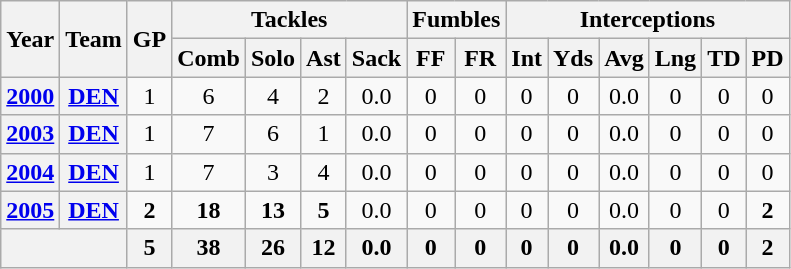<table class="wikitable" style="text-align:center">
<tr>
<th rowspan="2">Year</th>
<th rowspan="2">Team</th>
<th rowspan="2">GP</th>
<th colspan="4">Tackles</th>
<th colspan="2">Fumbles</th>
<th colspan="6">Interceptions</th>
</tr>
<tr>
<th>Comb</th>
<th>Solo</th>
<th>Ast</th>
<th>Sack</th>
<th>FF</th>
<th>FR</th>
<th>Int</th>
<th>Yds</th>
<th>Avg</th>
<th>Lng</th>
<th>TD</th>
<th>PD</th>
</tr>
<tr>
<th><a href='#'>2000</a></th>
<th><a href='#'>DEN</a></th>
<td>1</td>
<td>6</td>
<td>4</td>
<td>2</td>
<td>0.0</td>
<td>0</td>
<td>0</td>
<td>0</td>
<td>0</td>
<td>0.0</td>
<td>0</td>
<td>0</td>
<td>0</td>
</tr>
<tr>
<th><a href='#'>2003</a></th>
<th><a href='#'>DEN</a></th>
<td>1</td>
<td>7</td>
<td>6</td>
<td>1</td>
<td>0.0</td>
<td>0</td>
<td>0</td>
<td>0</td>
<td>0</td>
<td>0.0</td>
<td>0</td>
<td>0</td>
<td>0</td>
</tr>
<tr>
<th><a href='#'>2004</a></th>
<th><a href='#'>DEN</a></th>
<td>1</td>
<td>7</td>
<td>3</td>
<td>4</td>
<td>0.0</td>
<td>0</td>
<td>0</td>
<td>0</td>
<td>0</td>
<td>0.0</td>
<td>0</td>
<td>0</td>
<td>0</td>
</tr>
<tr>
<th><a href='#'>2005</a></th>
<th><a href='#'>DEN</a></th>
<td><strong>2</strong></td>
<td><strong>18</strong></td>
<td><strong>13</strong></td>
<td><strong>5</strong></td>
<td>0.0</td>
<td>0</td>
<td>0</td>
<td>0</td>
<td>0</td>
<td>0.0</td>
<td>0</td>
<td>0</td>
<td><strong>2</strong></td>
</tr>
<tr>
<th colspan="2"></th>
<th>5</th>
<th>38</th>
<th>26</th>
<th>12</th>
<th>0.0</th>
<th>0</th>
<th>0</th>
<th>0</th>
<th>0</th>
<th>0.0</th>
<th>0</th>
<th>0</th>
<th>2</th>
</tr>
</table>
